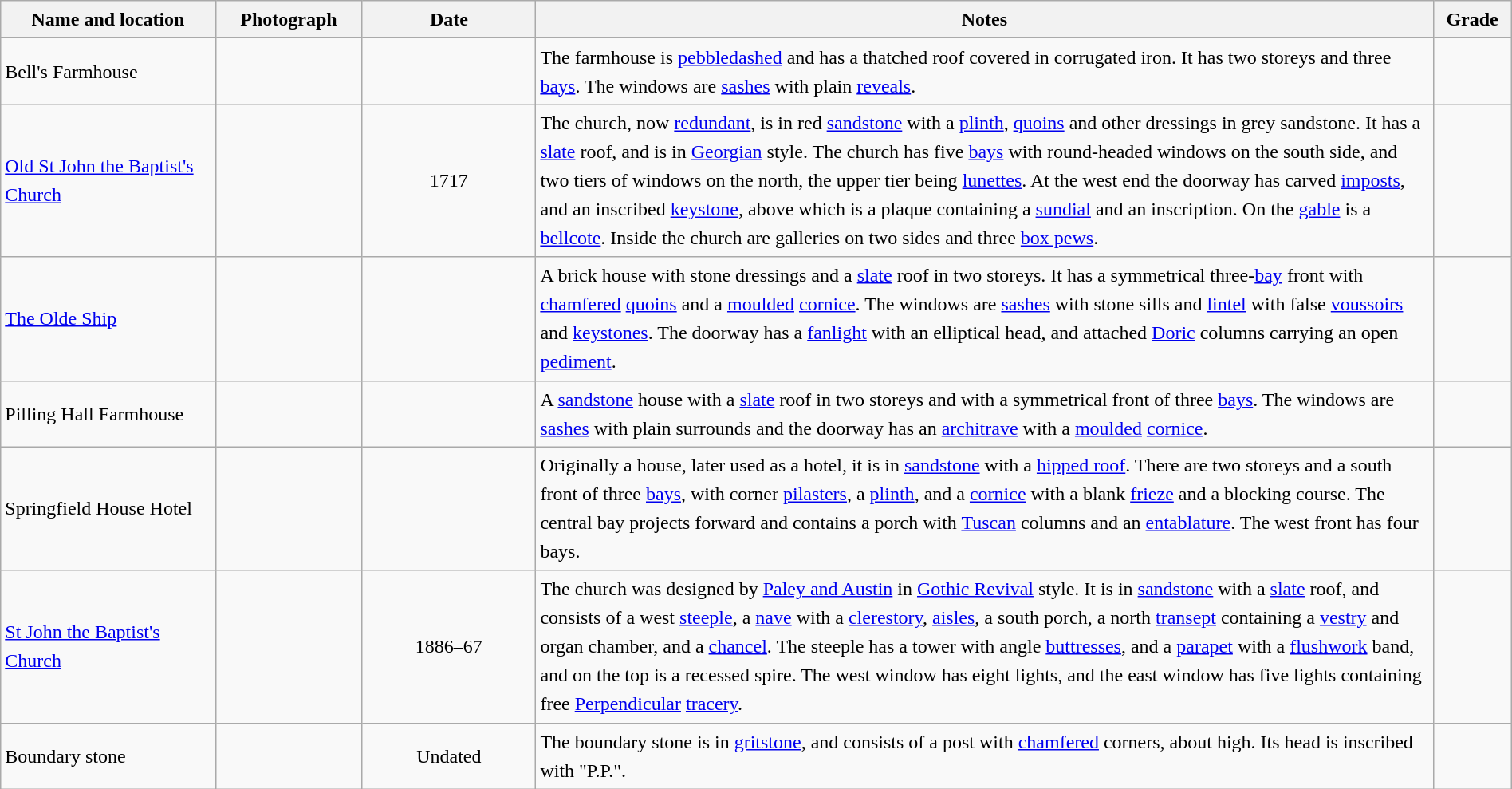<table class="wikitable sortable plainrowheaders" style="width:100%;border:0px;text-align:left;line-height:150%;">
<tr>
<th scope="col"  style="width:150px">Name and location</th>
<th scope="col"  style="width:100px" class="unsortable">Photograph</th>
<th scope="col"  style="width:120px">Date</th>
<th scope="col"  style="width:650px" class="unsortable">Notes</th>
<th scope="col"  style="width:50px">Grade</th>
</tr>
<tr>
<td>Bell's Farmhouse<br><small></small></td>
<td></td>
<td align="center"></td>
<td>The farmhouse is <a href='#'>pebbledashed</a> and has a thatched roof covered in corrugated iron.  It has two storeys and three <a href='#'>bays</a>.  The windows are <a href='#'>sashes</a> with plain <a href='#'>reveals</a>.</td>
<td align="center" ></td>
</tr>
<tr>
<td><a href='#'>Old St John the Baptist's Church</a><br><small></small></td>
<td></td>
<td align="center">1717</td>
<td>The church, now <a href='#'>redundant</a>, is in red <a href='#'>sandstone</a> with a <a href='#'>plinth</a>, <a href='#'>quoins</a> and other dressings in grey sandstone.  It has a <a href='#'>slate</a> roof, and is in <a href='#'>Georgian</a> style.  The church has five <a href='#'>bays</a> with round-headed windows on the south side, and two tiers of windows on the north, the upper tier being <a href='#'>lunettes</a>.  At the west end the doorway has carved <a href='#'>imposts</a>, and an inscribed <a href='#'>keystone</a>, above which is a plaque containing a <a href='#'>sundial</a> and an inscription.  On the <a href='#'>gable</a> is a <a href='#'>bellcote</a>.  Inside the church are galleries on two sides and three <a href='#'>box pews</a>.</td>
<td align="center" ></td>
</tr>
<tr>
<td><a href='#'>The Olde Ship</a><br><small></small></td>
<td></td>
<td align="center"></td>
<td>A brick house with stone dressings and a <a href='#'>slate</a> roof in two storeys.  It has a symmetrical three-<a href='#'>bay</a> front with <a href='#'>chamfered</a> <a href='#'>quoins</a> and a <a href='#'>moulded</a> <a href='#'>cornice</a>.  The windows are <a href='#'>sashes</a> with stone sills and <a href='#'>lintel</a> with false <a href='#'>voussoirs</a> and <a href='#'>keystones</a>.  The doorway has a <a href='#'>fanlight</a> with an elliptical head, and attached <a href='#'>Doric</a> columns carrying an open <a href='#'>pediment</a>.</td>
<td align="center" ></td>
</tr>
<tr>
<td>Pilling Hall Farmhouse<br><small></small></td>
<td></td>
<td align="center"></td>
<td>A <a href='#'>sandstone</a> house with a <a href='#'>slate</a> roof in two storeys and with a symmetrical front of three <a href='#'>bays</a>.  The windows are <a href='#'>sashes</a> with plain surrounds and the doorway has an <a href='#'>architrave</a> with a <a href='#'>moulded</a> <a href='#'>cornice</a>.</td>
<td align="center" ></td>
</tr>
<tr>
<td>Springfield House Hotel<br><small></small></td>
<td></td>
<td align="center"></td>
<td>Originally a house, later used as a hotel, it is in <a href='#'>sandstone</a> with a <a href='#'>hipped roof</a>.  There are two storeys and a south front of three <a href='#'>bays</a>, with corner <a href='#'>pilasters</a>, a <a href='#'>plinth</a>, and a <a href='#'>cornice</a> with a blank <a href='#'>frieze</a> and a blocking course.  The central bay projects forward and contains a porch with <a href='#'>Tuscan</a> columns and an <a href='#'>entablature</a>.  The west front has four bays.</td>
<td align="center" ></td>
</tr>
<tr>
<td><a href='#'>St John the Baptist's Church</a><br><small></small></td>
<td></td>
<td align="center">1886–67</td>
<td>The church was designed by <a href='#'>Paley and Austin</a> in <a href='#'>Gothic Revival</a> style.  It is in <a href='#'>sandstone</a> with a <a href='#'>slate</a> roof, and consists of a west <a href='#'>steeple</a>, a <a href='#'>nave</a> with a <a href='#'>clerestory</a>, <a href='#'>aisles</a>, a south porch, a north <a href='#'>transept</a> containing a <a href='#'>vestry</a> and organ chamber, and a <a href='#'>chancel</a>.  The steeple has a tower with angle <a href='#'>buttresses</a>, and a <a href='#'>parapet</a> with a <a href='#'>flushwork</a> band, and on the top is a recessed spire.  The west window has eight lights, and the east window has five lights containing free <a href='#'>Perpendicular</a> <a href='#'>tracery</a>.</td>
<td align="center" ></td>
</tr>
<tr>
<td>Boundary stone<br><small></small></td>
<td></td>
<td align="center">Undated</td>
<td>The boundary stone is in <a href='#'>gritstone</a>, and consists of a post with <a href='#'>chamfered</a> corners, about  high.  Its head is inscribed with "P.P.".</td>
<td align="center" ></td>
</tr>
<tr>
</tr>
</table>
